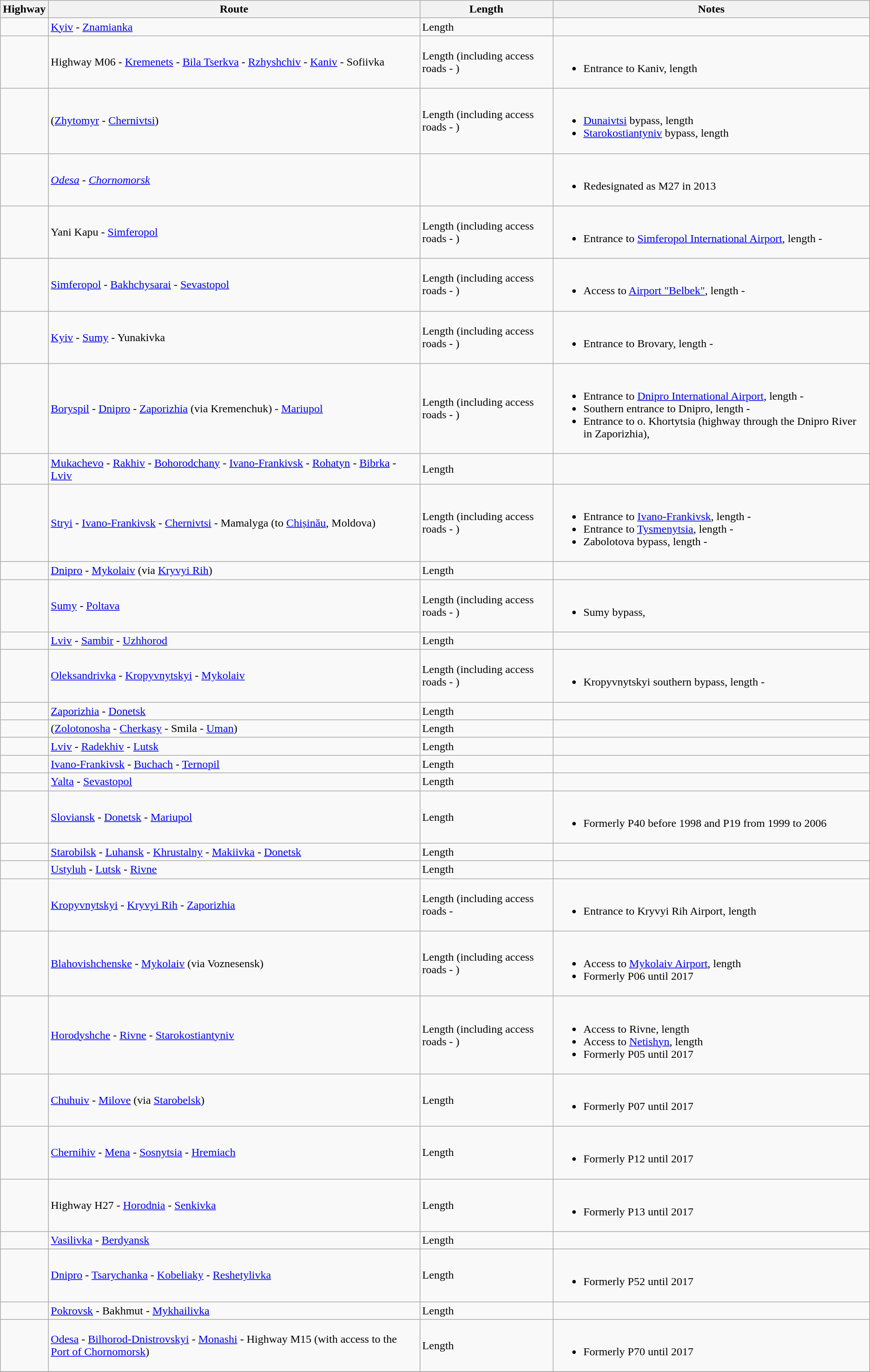<table class="wikitable">
<tr>
<th>Highway</th>
<th>Route</th>
<th>Length</th>
<th>Notes</th>
</tr>
<tr>
<td></td>
<td><a href='#'>Kyiv</a> - <a href='#'>Znamianka</a></td>
<td>Length </td>
</tr>
<tr>
<td></td>
<td>Highway M06 - <a href='#'>Kremenets</a> - <a href='#'>Bila Tserkva</a> - <a href='#'>Rzhyshchiv</a> - <a href='#'>Kaniv</a> - Sofiivka</td>
<td>Length  (including access roads - )</td>
<td><br><ul><li>Entrance to Kaniv, length </li></ul></td>
</tr>
<tr>
<td></td>
<td>(<a href='#'>Zhytomyr</a> - <a href='#'>Chernivtsi</a>)</td>
<td>Length  (including access roads - )</td>
<td><br><ul><li><a href='#'>Dunaivtsi</a> bypass, length </li><li><a href='#'>Starokostiantyniv</a> bypass, length </li></ul></td>
</tr>
<tr>
<td></td>
<td><em><a href='#'>Odesa</a> - <a href='#'>Chornomorsk</a></em></td>
<td></td>
<td><br><ul><li>Redesignated as M27 in 2013</li></ul></td>
</tr>
<tr>
<td></td>
<td>Yani Kapu - <a href='#'>Simferopol</a></td>
<td>Length  (including access roads - )</td>
<td><br><ul><li>Entrance to <a href='#'>Simferopol International Airport</a>, length - </li></ul></td>
</tr>
<tr>
<td></td>
<td><a href='#'>Simferopol</a> - <a href='#'>Bakhchysarai</a> - <a href='#'>Sevastopol</a></td>
<td>Length  (including access roads - )</td>
<td><br><ul><li>Access to <a href='#'>Airport "Belbek"</a>, length - </li></ul></td>
</tr>
<tr>
<td></td>
<td><a href='#'>Kyiv</a> - <a href='#'>Sumy</a> - Yunakivka</td>
<td>Length  (including access roads - )</td>
<td><br><ul><li>Entrance to Brovary, length - </li></ul></td>
</tr>
<tr>
<td></td>
<td><a href='#'>Boryspil</a> - <a href='#'>Dnipro</a> - <a href='#'>Zaporizhia</a> (via Kremenchuk) - <a href='#'>Mariupol</a></td>
<td>Length  (including access roads - )</td>
<td><br><ul><li>Entrance to <a href='#'>Dnipro International Airport</a>, length - </li><li>Southern entrance to Dnipro, length - </li><li>Entrance to o. Khortytsia (highway through the Dnipro River in Zaporizhia), </li></ul></td>
</tr>
<tr>
<td></td>
<td><a href='#'>Mukachevo</a> - <a href='#'>Rakhiv</a> - <a href='#'>Bohorodchany</a> - <a href='#'>Ivano-Frankivsk</a> - <a href='#'>Rohatyn</a> - <a href='#'>Bibrka</a> - <a href='#'>Lviv</a></td>
<td>Length </td>
<td></td>
</tr>
<tr>
<td></td>
<td><a href='#'>Stryi</a> - <a href='#'>Ivano-Frankivsk</a> - <a href='#'>Chernivtsi</a> - Mamalyga (to <a href='#'>Chișinău</a>, Moldova)</td>
<td>Length  (including access roads - )</td>
<td><br><ul><li>Entrance to <a href='#'>Ivano-Frankivsk</a>, length - </li><li>Entrance to <a href='#'>Tysmenytsia</a>, length - </li><li>Zabolotova bypass, length - </li></ul></td>
</tr>
<tr>
<td></td>
<td><a href='#'>Dnipro</a> - <a href='#'>Mykolaiv</a> (via <a href='#'>Kryvyi Rih</a>)</td>
<td>Length </td>
<td></td>
</tr>
<tr>
<td></td>
<td><a href='#'>Sumy</a> - <a href='#'>Poltava</a></td>
<td>Length  (including access roads - )</td>
<td><br><ul><li>Sumy bypass, </li></ul></td>
</tr>
<tr>
<td></td>
<td><a href='#'>Lviv</a> - <a href='#'>Sambir</a> - <a href='#'>Uzhhorod</a></td>
<td>Length </td>
<td></td>
</tr>
<tr>
<td></td>
<td><a href='#'>Oleksandrivka</a> - <a href='#'>Kropyvnytskyi</a> - <a href='#'>Mykolaiv</a></td>
<td>Length  (including access roads - )</td>
<td><br><ul><li>Kropyvnytskyi southern bypass, length - </li></ul></td>
</tr>
<tr>
<td></td>
<td><a href='#'>Zaporizhia</a> - <a href='#'>Donetsk</a></td>
<td>Length </td>
<td></td>
</tr>
<tr>
<td></td>
<td>(<a href='#'>Zolotonosha</a> - <a href='#'>Cherkasy</a> - Smila - <a href='#'>Uman</a>)</td>
<td>Length </td>
<td></td>
</tr>
<tr>
<td></td>
<td><a href='#'>Lviv</a> - <a href='#'>Radekhiv</a> - <a href='#'>Lutsk</a></td>
<td>Length </td>
<td></td>
</tr>
<tr>
<td></td>
<td><a href='#'>Ivano-Frankivsk</a> - <a href='#'>Buchach</a> - <a href='#'>Ternopil</a></td>
<td>Length </td>
<td></td>
</tr>
<tr>
<td></td>
<td><a href='#'>Yalta</a> - <a href='#'>Sevastopol</a></td>
<td>Length </td>
<td></td>
</tr>
<tr>
<td></td>
<td><a href='#'>Sloviansk</a> - <a href='#'>Donetsk</a> - <a href='#'>Mariupol</a></td>
<td>Length </td>
<td><br><ul><li>Formerly P40 before 1998 and P19 from 1999 to 2006</li></ul></td>
</tr>
<tr>
<td></td>
<td><a href='#'>Starobilsk</a> - <a href='#'>Luhansk</a> - <a href='#'>Khrustalny</a> - <a href='#'>Makiivka</a> - <a href='#'>Donetsk</a></td>
<td>Length </td>
<td></td>
</tr>
<tr>
<td></td>
<td><a href='#'>Ustyluh</a> - <a href='#'>Lutsk</a> - <a href='#'>Rivne</a></td>
<td>Length </td>
<td></td>
</tr>
<tr>
<td></td>
<td><a href='#'>Kropyvnytskyi</a> - <a href='#'>Kryvyi Rih</a> - <a href='#'>Zaporizhia</a></td>
<td>Length  (including access roads - </td>
<td><br><ul><li>Entrance to Kryvyi Rih Airport, length </li></ul></td>
</tr>
<tr>
<td></td>
<td><a href='#'>Blahovishchenske</a> - <a href='#'>Mykolaiv</a> (via Voznesensk)</td>
<td>Length  (including access roads - )</td>
<td><br><ul><li>Access to <a href='#'>Mykolaiv Airport</a>, length </li><li>Formerly P06 until 2017</li></ul></td>
</tr>
<tr>
<td></td>
<td><a href='#'>Horodyshche</a> - <a href='#'>Rivne</a> - <a href='#'>Starokostiantyniv</a></td>
<td>Length  (including access roads - )</td>
<td><br><ul><li>Access to Rivne, length </li><li>Access to <a href='#'>Netishyn</a>, length </li><li>Formerly P05 until 2017</li></ul></td>
</tr>
<tr>
<td></td>
<td><a href='#'>Chuhuiv</a> - <a href='#'>Milove</a> (via <a href='#'>Starobelsk</a>)</td>
<td>Length </td>
<td><br><ul><li>Formerly P07 until 2017</li></ul></td>
</tr>
<tr>
<td></td>
<td><a href='#'>Chernihiv</a> - <a href='#'>Mena</a> - <a href='#'>Sosnytsia</a> - <a href='#'>Hremiach</a></td>
<td>Length </td>
<td><br><ul><li>Formerly P12 until 2017</li></ul></td>
</tr>
<tr>
<td></td>
<td>Highway H27 - <a href='#'>Horodnia</a> - <a href='#'>Senkivka</a></td>
<td>Length </td>
<td><br><ul><li>Formerly P13 until 2017</li></ul></td>
</tr>
<tr>
<td></td>
<td><a href='#'>Vasilivka</a> - <a href='#'>Berdyansk</a></td>
<td>Length </td>
<td></td>
</tr>
<tr>
<td></td>
<td><a href='#'>Dnipro</a> - <a href='#'>Tsarychanka</a> - <a href='#'>Kobeliaky</a> - <a href='#'>Reshetylivka</a></td>
<td>Length </td>
<td><br><ul><li>Formerly P52 until 2017</li></ul></td>
</tr>
<tr>
<td></td>
<td><a href='#'>Pokrovsk</a> - Bakhmut - <a href='#'>Mykhailivka</a></td>
<td>Length </td>
<td></td>
</tr>
<tr>
<td></td>
<td><a href='#'>Odesa</a> - <a href='#'>Bilhorod-Dnistrovskyi</a> - <a href='#'>Monashi</a> - Highway M15 (with access to the <a href='#'>Port of Chornomorsk</a>)</td>
<td>Length </td>
<td><br><ul><li>Formerly P70 until 2017</li></ul></td>
</tr>
<tr>
</tr>
</table>
